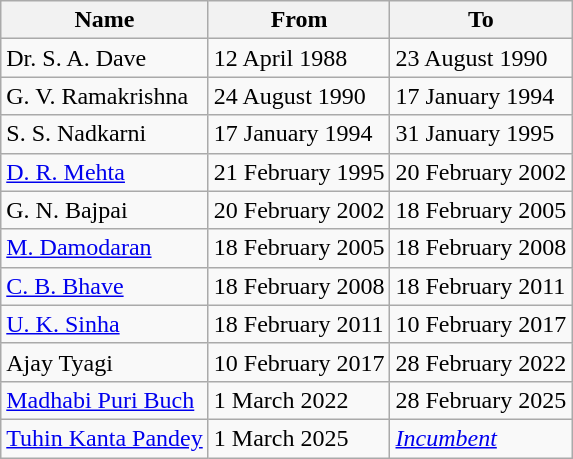<table class="wikitable">
<tr>
<th>Name</th>
<th>From</th>
<th>To</th>
</tr>
<tr>
<td>Dr. S. A. Dave</td>
<td>12 April 1988</td>
<td>23 August 1990</td>
</tr>
<tr>
<td>G. V. Ramakrishna</td>
<td>24 August 1990</td>
<td>17 January 1994</td>
</tr>
<tr>
<td>S. S. Nadkarni</td>
<td>17 January 1994</td>
<td>31 January 1995</td>
</tr>
<tr>
<td><a href='#'>D. R. Mehta</a></td>
<td>21 February 1995</td>
<td>20 February 2002</td>
</tr>
<tr>
<td>G. N. Bajpai</td>
<td>20 February 2002</td>
<td>18 February 2005</td>
</tr>
<tr>
<td><a href='#'>M. Damodaran</a></td>
<td>18 February 2005</td>
<td>18 February 2008</td>
</tr>
<tr>
<td><a href='#'>C. B. Bhave</a></td>
<td>18 February 2008</td>
<td>18 February 2011</td>
</tr>
<tr>
<td><a href='#'>U. K. Sinha</a></td>
<td>18 February 2011</td>
<td>10 February 2017</td>
</tr>
<tr>
<td>Ajay Tyagi</td>
<td>10 February 2017</td>
<td>28 February 2022</td>
</tr>
<tr>
<td><a href='#'>Madhabi Puri Buch</a></td>
<td>1 March 2022</td>
<td>28 February 2025</td>
</tr>
<tr>
<td><a href='#'>Tuhin Kanta Pandey</a></td>
<td>1 March 2025</td>
<td><em><a href='#'>Incumbent</a></em></td>
</tr>
</table>
